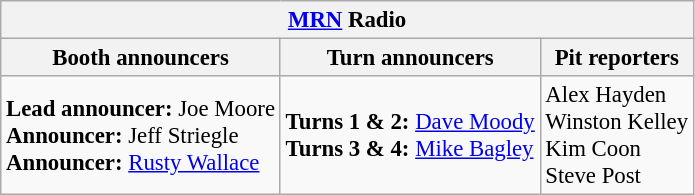<table class="wikitable" style="font-size: 95%">
<tr>
<th colspan="3"><a href='#'>MRN</a> Radio</th>
</tr>
<tr>
<th>Booth announcers</th>
<th>Turn announcers</th>
<th>Pit reporters</th>
</tr>
<tr>
<td><strong>Lead announcer:</strong> Joe Moore<br><strong>Announcer:</strong> Jeff Striegle<br><strong>Announcer:</strong> <a href='#'>Rusty Wallace</a></td>
<td><strong>Turns 1 & 2:</strong> <a href='#'>Dave Moody</a><br><strong>Turns 3 & 4:</strong> <a href='#'>Mike Bagley</a></td>
<td>Alex Hayden<br>Winston Kelley<br>Kim Coon<br>Steve Post</td>
</tr>
</table>
